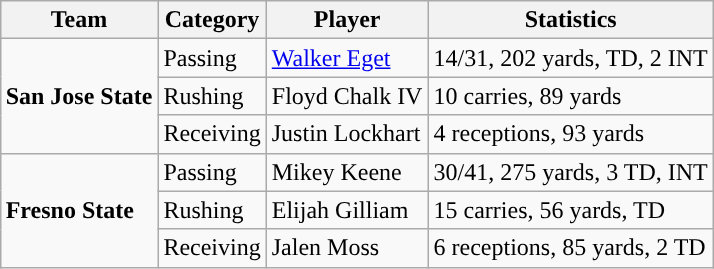<table class="wikitable" style="float: right;">
<tr>
<th>Team</th>
<th>Category</th>
<th>Player</th>
<th>Statistics</th>
</tr>
<tr>
<td rowspan=3><strong>San Jose State</strong></td>
<td>Passing</td>
<td><a href='#'>Walker Eget</a></td>
<td>14/31, 202 yards, TD, 2 INT</td>
</tr>
<tr>
<td>Rushing</td>
<td>Floyd Chalk IV</td>
<td>10 carries, 89 yards</td>
</tr>
<tr>
<td>Receiving</td>
<td>Justin Lockhart</td>
<td>4 receptions, 93 yards</td>
</tr>
<tr>
<td rowspan=3><strong>Fresno State</strong></td>
<td>Passing</td>
<td>Mikey Keene</td>
<td>30/41, 275 yards, 3 TD, INT</td>
</tr>
<tr>
<td>Rushing</td>
<td>Elijah Gilliam</td>
<td>15 carries, 56 yards, TD</td>
</tr>
<tr>
<td>Receiving</td>
<td>Jalen Moss</td>
<td>6 receptions, 85 yards, 2 TD</td>
</tr>
</table>
